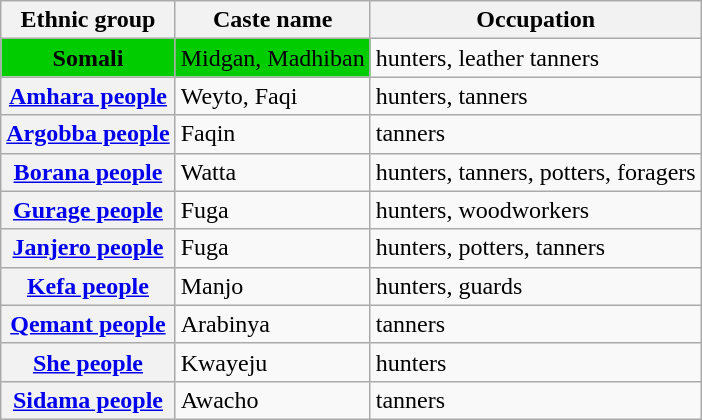<table class="wikitable">
<tr>
<th>Ethnic group</th>
<th>Caste name</th>
<th>Occupation</th>
</tr>
<tr>
<th style="background: #00cc00;">Somali</th>
<td style="background: #00cc00;">Midgan, Madhiban</td>
<td>hunters, leather tanners</td>
</tr>
<tr>
<th><a href='#'>Amhara people</a></th>
<td>Weyto, Faqi</td>
<td>hunters, tanners</td>
</tr>
<tr>
<th><a href='#'>Argobba people</a></th>
<td>Faqin</td>
<td>tanners</td>
</tr>
<tr>
<th><a href='#'>Borana people</a></th>
<td>Watta</td>
<td>hunters, tanners, potters, foragers</td>
</tr>
<tr>
<th><a href='#'>Gurage people</a></th>
<td>Fuga</td>
<td>hunters, woodworkers</td>
</tr>
<tr>
<th><a href='#'>Janjero people</a></th>
<td>Fuga</td>
<td>hunters, potters, tanners</td>
</tr>
<tr>
<th><a href='#'>Kefa people</a></th>
<td>Manjo</td>
<td>hunters, guards</td>
</tr>
<tr>
<th><a href='#'>Qemant people</a></th>
<td>Arabinya</td>
<td>tanners</td>
</tr>
<tr>
<th><a href='#'>She people</a></th>
<td>Kwayeju</td>
<td>hunters</td>
</tr>
<tr>
<th><a href='#'>Sidama people</a></th>
<td>Awacho</td>
<td>tanners</td>
</tr>
</table>
